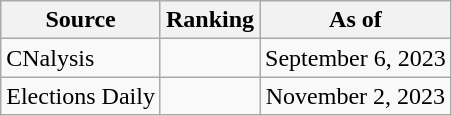<table class="wikitable" style="text-align:center">
<tr>
<th>Source</th>
<th>Ranking</th>
<th>As of</th>
</tr>
<tr>
<td align=left>CNalysis</td>
<td></td>
<td>September 6, 2023</td>
</tr>
<tr>
<td align=left>Elections Daily</td>
<td></td>
<td>November 2, 2023</td>
</tr>
</table>
